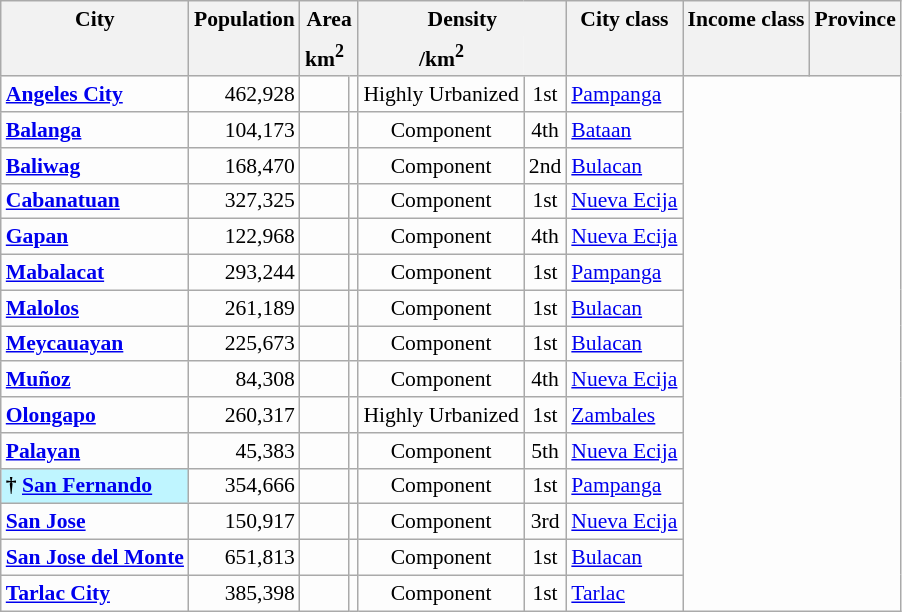<table class="wikitable sortable collapsible collapsed" style="text-align:center;background-color:#FDFDFD;font-size:90%;">
<tr>
<th scope="col" style="border-bottom:none;" class="unsortable">City</th>
<th scope="col" style="border-bottom:none;" class="unsortable">Population </th>
<th scope="col" style="border-bottom:none;" class="unsortable" colspan=2>Area</th>
<th scope="col" style="border-bottom:none;" class="unsortable" colspan=2>Density</th>
<th scope="col" style="border-bottom:none;" class="unsortable">City class</th>
<th scope="col" style="border-bottom:none;" class="unsortable">Income class</th>
<th scope="col" style="border-bottom:none;" class="unsortable">Province</th>
</tr>
<tr>
<th scope="col" style="border-top:none;"></th>
<th scope="col" style="border-top:none;"></th>
<th scope="col" style="border-style:hidden hidden solid solid;">km<sup>2</sup></th>
<th scope="col" style="border-style:hidden solid solid hidden;" class="unsortable"></th>
<th scope="col" style="border-style:hidden hidden solid solid;">/km<sup>2</sup></th>
<th scope="col" style="border-style:hidden solid solid hidden;" class="unsortable"></th>
<th scope="col" style="border-top:none;"></th>
<th scope="col" style="border-top:none;"></th>
<th scope="col" style="border-top:none;"></th>
</tr>
<tr>
<th scope="row" style="text-align:left;background-color:initial;"><a href='#'>Angeles City</a></th>
<td style="text-align:right;">462,928</td>
<td></td>
<td></td>
<td style="text-align:center;">Highly Urbanized</td>
<td style="text-align:center;">1st</td>
<td style="text-align:left;"><a href='#'>Pampanga</a></td>
</tr>
<tr>
<th scope="row" style="text-align:left;background-color:initial;"><a href='#'>Balanga</a></th>
<td style="text-align:right;">104,173</td>
<td></td>
<td></td>
<td style="text-align:center;">Component</td>
<td style="text-align:center;">4th</td>
<td style="text-align:left;"><a href='#'>Bataan</a></td>
</tr>
<tr>
<th scope="row" style="text-align:left;background-color:initial;"><a href='#'>Baliwag</a></th>
<td style="text-align:right;">168,470</td>
<td></td>
<td></td>
<td style="text-align:center;">Component</td>
<td style="text-align:center;">2nd</td>
<td style="text-align:left;"><a href='#'>Bulacan</a></td>
</tr>
<tr>
<th scope="row" style="text-align:left;background-color:initial;"><a href='#'>Cabanatuan</a></th>
<td style="text-align:right;">327,325</td>
<td></td>
<td></td>
<td style="text-align:center;">Component</td>
<td style="text-align:center;">1st</td>
<td style="text-align:left;"><a href='#'>Nueva Ecija</a></td>
</tr>
<tr>
<th scope="row" style="text-align:left;background-color:initial;"><a href='#'>Gapan</a></th>
<td style="text-align:right;">122,968</td>
<td></td>
<td></td>
<td style="text-align:center;">Component</td>
<td style="text-align:center;">4th</td>
<td style="text-align:left;"><a href='#'>Nueva Ecija</a></td>
</tr>
<tr>
<th scope="row" style="text-align:left;background-color:initial;"><a href='#'>Mabalacat</a></th>
<td style="text-align:right;">293,244</td>
<td></td>
<td></td>
<td style="text-align:center;">Component</td>
<td style="text-align:center;">1st</td>
<td style="text-align:left;"><a href='#'>Pampanga</a></td>
</tr>
<tr>
<th scope="row" style="text-align:left;background-color:initial;"><a href='#'>Malolos</a></th>
<td style="text-align:right;">261,189</td>
<td></td>
<td></td>
<td style="text-align:center;">Component</td>
<td style="text-align:center;">1st</td>
<td style="text-align:left;"><a href='#'>Bulacan</a></td>
</tr>
<tr>
<th scope="row" style="text-align:left;background-color:initial;"><a href='#'>Meycauayan</a></th>
<td style="text-align:right;">225,673</td>
<td></td>
<td></td>
<td style="text-align:center;">Component</td>
<td style="text-align:center;">1st</td>
<td style="text-align:left;"><a href='#'>Bulacan</a></td>
</tr>
<tr>
<th scope="row" style="text-align:left;background-color:initial;"><a href='#'>Muñoz</a></th>
<td style="text-align:right;">84,308</td>
<td></td>
<td></td>
<td style="text-align:center;">Component</td>
<td style="text-align:center;">4th</td>
<td style="text-align:left;"><a href='#'>Nueva Ecija</a></td>
</tr>
<tr>
<th scope="row" style="text-align:left;background-color:initial;"><a href='#'>Olongapo</a></th>
<td style="text-align:right;">260,317</td>
<td></td>
<td></td>
<td style="text-align:center;">Highly Urbanized</td>
<td style="text-align:center;">1st</td>
<td style="text-align:left;"><a href='#'>Zambales</a></td>
</tr>
<tr>
<th scope="row" style="text-align:left;background-color:initial;"><a href='#'>Palayan</a></th>
<td style="text-align:right;">45,383</td>
<td></td>
<td></td>
<td style="text-align:center;">Component</td>
<td style="text-align:center;">5th</td>
<td style="text-align:left;"><a href='#'>Nueva Ecija</a></td>
</tr>
<tr>
<th scope="row" style="text-align:left;background-color:#BFF5FF;border-right:0;">† <a href='#'>San Fernando</a></th>
<td style="text-align:right;">354,666</td>
<td></td>
<td></td>
<td style="text-align:center;">Component</td>
<td style="text-align:center;">1st</td>
<td style="text-align:left;"><a href='#'>Pampanga</a></td>
</tr>
<tr>
<th scope="row" style="text-align:left;background-color:initial;"><a href='#'>San Jose</a></th>
<td style="text-align:right;">150,917</td>
<td></td>
<td></td>
<td style="text-align:center;">Component</td>
<td style="text-align:center;">3rd</td>
<td style="text-align:left;"><a href='#'>Nueva Ecija</a></td>
</tr>
<tr>
<th scope="row" style="text-align:left;background-color:initial;"><a href='#'>San Jose del Monte</a></th>
<td style="text-align:right;">651,813</td>
<td></td>
<td></td>
<td style="text-align:center;">Component</td>
<td style="text-align:center;">1st</td>
<td style="text-align:left;"><a href='#'>Bulacan</a></td>
</tr>
<tr>
<th scope="row" style="text-align:left;background-color:initial;"><a href='#'>Tarlac City</a></th>
<td style="text-align:right;">385,398</td>
<td></td>
<td></td>
<td style="text-align:center;">Component</td>
<td style="text-align:center;">1st</td>
<td style="text-align:left;"><a href='#'>Tarlac</a></td>
</tr>
</table>
